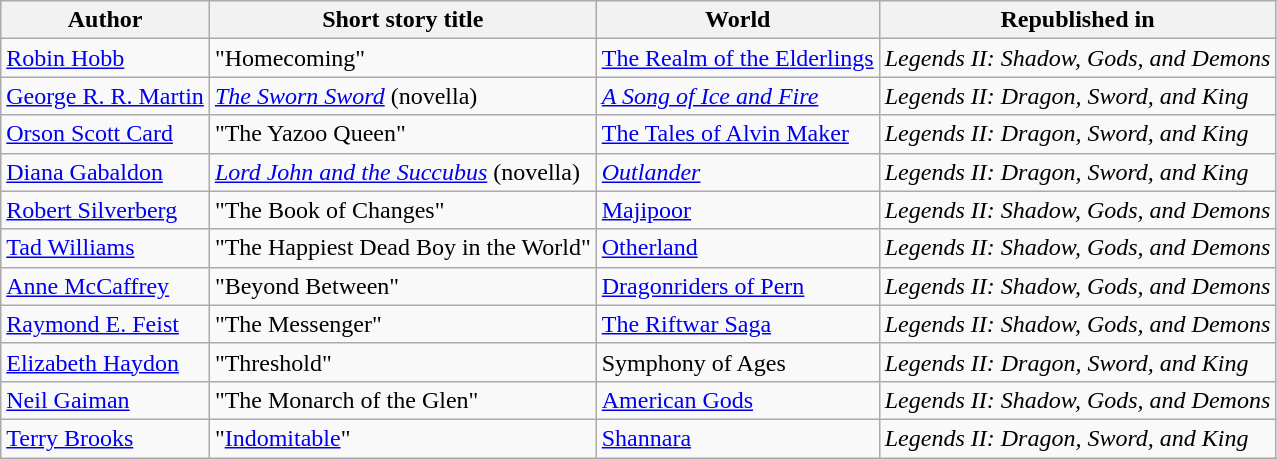<table class="wikitable sortable" border="1">
<tr>
<th>Author</th>
<th>Short story title</th>
<th>World</th>
<th>Republished in</th>
</tr>
<tr>
<td><a href='#'>Robin Hobb</a></td>
<td>"Homecoming"</td>
<td><a href='#'>The Realm of the Elderlings</a></td>
<td><em>Legends II: Shadow, Gods, and Demons</em></td>
</tr>
<tr>
<td><a href='#'>George R. R. Martin</a></td>
<td><em><a href='#'>The Sworn Sword</a></em> (novella)</td>
<td><em><a href='#'>A Song of Ice and Fire</a></em></td>
<td><em>Legends II: Dragon, Sword, and King</em></td>
</tr>
<tr>
<td><a href='#'>Orson Scott Card</a></td>
<td>"The Yazoo Queen"</td>
<td><a href='#'>The Tales of Alvin Maker</a></td>
<td><em>Legends II: Dragon, Sword, and King</em></td>
</tr>
<tr>
<td><a href='#'>Diana Gabaldon</a></td>
<td><em><a href='#'>Lord John and the Succubus</a></em> (novella)</td>
<td><a href='#'><em>Outlander</em></a></td>
<td><em>Legends II: Dragon, Sword, and King</em></td>
</tr>
<tr>
<td><a href='#'>Robert Silverberg</a></td>
<td>"The Book of Changes"</td>
<td><a href='#'>Majipoor</a></td>
<td><em>Legends II: Shadow, Gods, and Demons</em></td>
</tr>
<tr>
<td><a href='#'>Tad Williams</a></td>
<td>"The Happiest Dead Boy in the World"</td>
<td><a href='#'>Otherland</a></td>
<td><em>Legends II: Shadow, Gods, and Demons</em></td>
</tr>
<tr>
<td><a href='#'>Anne McCaffrey</a></td>
<td>"Beyond Between"</td>
<td><a href='#'>Dragonriders of Pern</a></td>
<td><em>Legends II: Shadow, Gods, and Demons</em></td>
</tr>
<tr>
<td><a href='#'>Raymond E. Feist</a></td>
<td>"The Messenger"</td>
<td><a href='#'>The Riftwar Saga</a></td>
<td><em>Legends II: Shadow, Gods, and Demons</em></td>
</tr>
<tr>
<td><a href='#'>Elizabeth Haydon</a></td>
<td>"Threshold"</td>
<td>Symphony of Ages</td>
<td><em>Legends II: Dragon, Sword, and King</em></td>
</tr>
<tr>
<td><a href='#'>Neil Gaiman</a></td>
<td>"The Monarch of the Glen"</td>
<td><a href='#'>American Gods</a></td>
<td><em>Legends II: Shadow, Gods, and Demons</em></td>
</tr>
<tr>
<td><a href='#'>Terry Brooks</a></td>
<td>"<a href='#'>Indomitable</a>"</td>
<td><a href='#'>Shannara</a></td>
<td><em>Legends II: Dragon, Sword, and King</em></td>
</tr>
</table>
